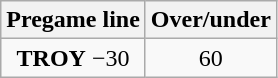<table class="wikitable">
<tr align="center">
<th style=>Pregame line</th>
<th style=>Over/under</th>
</tr>
<tr align="center">
<td><strong>TROY</strong> −30</td>
<td>60</td>
</tr>
</table>
